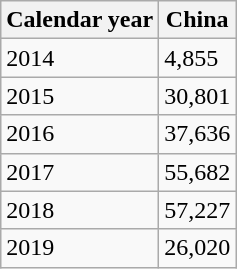<table class=wikitable>
<tr>
<th>Calendar year</th>
<th>China</th>
</tr>
<tr>
<td>2014</td>
<td>4,855</td>
</tr>
<tr>
<td>2015</td>
<td>30,801</td>
</tr>
<tr>
<td>2016</td>
<td>37,636</td>
</tr>
<tr>
<td>2017</td>
<td>55,682</td>
</tr>
<tr>
<td>2018</td>
<td>57,227</td>
</tr>
<tr>
<td>2019</td>
<td>26,020</td>
</tr>
</table>
